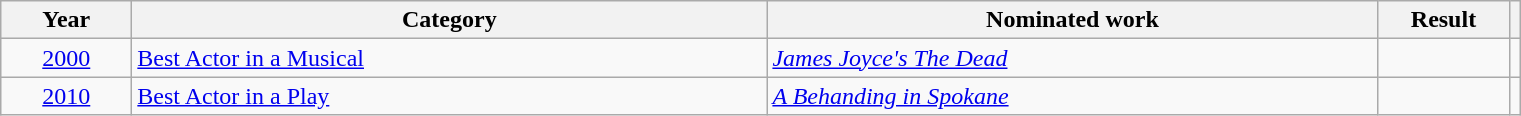<table class=wikitable>
<tr>
<th scope="col" style="width:5em;">Year</th>
<th scope="col" style="width:26em;">Category</th>
<th scope="col" style="width:25em;">Nominated work</th>
<th scope="col" style="width:5em;">Result</th>
<th></th>
</tr>
<tr>
<td style="text-align:center;"><a href='#'>2000</a></td>
<td><a href='#'>Best Actor in a Musical</a></td>
<td><em><a href='#'>James Joyce's The Dead</a></em></td>
<td></td>
<td style="text-align:center;"></td>
</tr>
<tr>
<td style="text-align:center;"><a href='#'>2010</a></td>
<td><a href='#'>Best Actor in a Play</a></td>
<td><em><a href='#'>A Behanding in Spokane</a></em></td>
<td></td>
<td style="text-align:center;"></td>
</tr>
</table>
